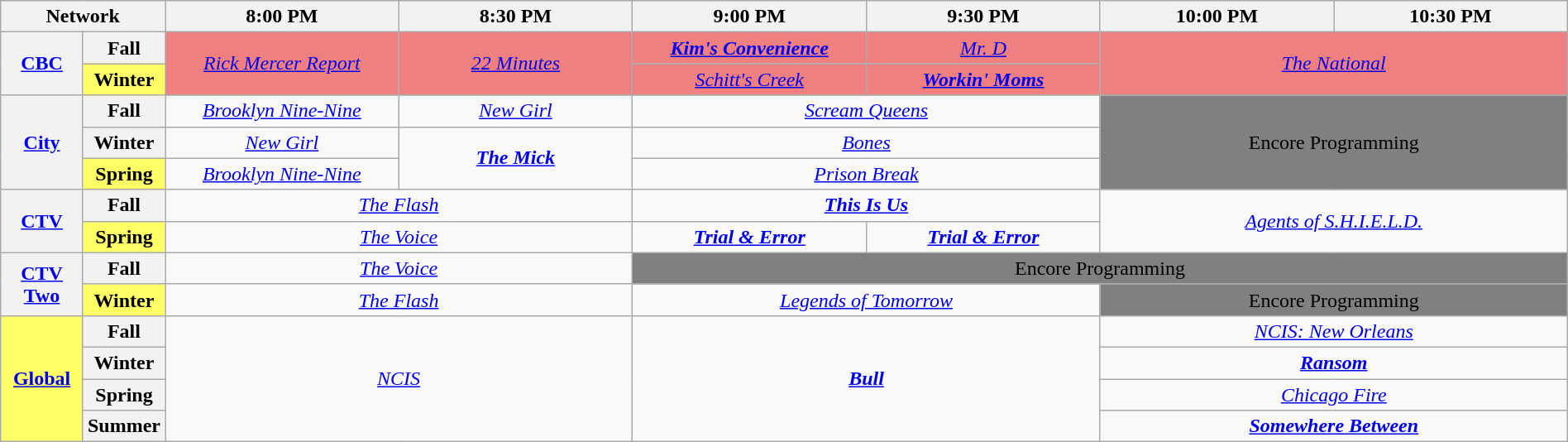<table class="wikitable" style="width:100%;margin-right:0;text-align:center">
<tr>
<th colspan="2" style="width:10%;">Network</th>
<th style="width:15%;">8:00 PM</th>
<th style="width:15%;">8:30 PM</th>
<th style="width:15%;">9:00 PM</th>
<th style="width:15%;">9:30 PM</th>
<th style="width:15%;">10:00 PM</th>
<th style="width:15%;">10:30 PM</th>
</tr>
<tr>
<th rowspan="2"><a href='#'>CBC</a></th>
<th>Fall</th>
<td rowspan="2" style="background:#f08080;"><em><a href='#'>Rick Mercer Report</a></em></td>
<td rowspan="2" style="background:#f08080;"><em><a href='#'>22 Minutes</a></em></td>
<td style="background:#f08080;"><strong><em><a href='#'>Kim's Convenience</a></em></strong></td>
<td style="background:#f08080;"><em><a href='#'>Mr. D</a></em></td>
<td rowspan="2" colspan="2" style="background:#f08080;"><em><a href='#'>The National</a></em></td>
</tr>
<tr>
<th style="background:#ff6;">Winter</th>
<td style="background:#f08080;"><em><a href='#'>Schitt's Creek</a></em></td>
<td style="background:#f08080;"><strong><em><a href='#'>Workin' Moms</a></em></strong></td>
</tr>
<tr>
<th rowspan="3"><a href='#'>City</a></th>
<th>Fall</th>
<td><em><a href='#'>Brooklyn Nine-Nine</a></em></td>
<td><em><a href='#'>New Girl</a></em></td>
<td colspan="2"><em><a href='#'>Scream Queens</a></em></td>
<td colspan="2" rowspan="3" style="background:gray;">Encore Programming</td>
</tr>
<tr>
<th>Winter</th>
<td><em><a href='#'>New Girl</a></em></td>
<td rowspan="2"><strong><em><a href='#'>The Mick</a></em></strong></td>
<td colspan="2"><em><a href='#'>Bones</a></em></td>
</tr>
<tr>
<th style="background:#ff6;">Spring</th>
<td><em><a href='#'>Brooklyn Nine-Nine</a></em></td>
<td colspan="2"><em><a href='#'>Prison Break</a></em></td>
</tr>
<tr>
<th rowspan="2"><a href='#'>CTV</a></th>
<th>Fall</th>
<td colspan="2"><em><a href='#'>The Flash</a></em></td>
<td colspan="2"><strong><em><a href='#'>This Is Us</a></em></strong></td>
<td rowspan="2" colspan="2"><em><a href='#'>Agents of S.H.I.E.L.D.</a></em></td>
</tr>
<tr>
<th style="background:#ff6;">Spring</th>
<td colspan="2"><em><a href='#'>The Voice</a></em></td>
<td><strong><em><a href='#'>Trial & Error</a></em></strong></td>
<td><strong><em><a href='#'>Trial & Error</a></em></strong> </td>
</tr>
<tr>
<th rowspan="2"><a href='#'>CTV Two</a></th>
<th>Fall</th>
<td colspan="2"><em><a href='#'>The Voice</a></em></td>
<td colspan="4" style="background:gray;">Encore Programming</td>
</tr>
<tr>
<th style="background:#ff6;">Winter</th>
<td colspan="2"><em><a href='#'>The Flash</a></em></td>
<td colspan="2"><em><a href='#'>Legends of Tomorrow</a></em></td>
<td colspan="2" style="background:gray;">Encore Programming</td>
</tr>
<tr>
<th rowspan="4" style="background:#ff6;"><a href='#'>Global</a></th>
<th>Fall</th>
<td rowspan="4" colspan="2"><em><a href='#'>NCIS</a></em></td>
<td rowspan="4" colspan="2"><strong><em><a href='#'>Bull</a></em></strong></td>
<td colspan="2"><em><a href='#'>NCIS: New Orleans</a></em></td>
</tr>
<tr>
<th>Winter</th>
<td colspan="2"><strong><em><a href='#'>Ransom</a></em></strong></td>
</tr>
<tr>
<th>Spring</th>
<td colspan="2"><em><a href='#'>Chicago Fire</a></em></td>
</tr>
<tr>
<th>Summer</th>
<td colspan="2"><strong><em><a href='#'>Somewhere Between</a></em></strong></td>
</tr>
</table>
